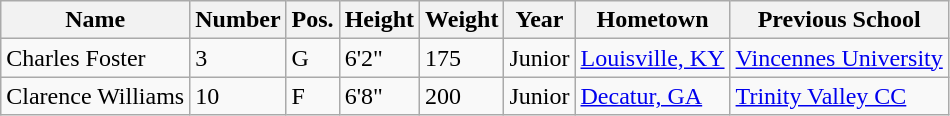<table class="wikitable sortable" border="1">
<tr>
<th>Name</th>
<th>Number</th>
<th>Pos.</th>
<th>Height</th>
<th>Weight</th>
<th>Year</th>
<th>Hometown</th>
<th class="unsortable">Previous School</th>
</tr>
<tr>
<td>Charles Foster</td>
<td>3</td>
<td>G</td>
<td>6'2"</td>
<td>175</td>
<td>Junior</td>
<td><a href='#'>Louisville, KY</a></td>
<td><a href='#'>Vincennes University</a></td>
</tr>
<tr>
<td>Clarence Williams</td>
<td>10</td>
<td>F</td>
<td>6'8"</td>
<td>200</td>
<td>Junior</td>
<td><a href='#'>Decatur, GA</a></td>
<td><a href='#'>Trinity Valley CC</a></td>
</tr>
</table>
